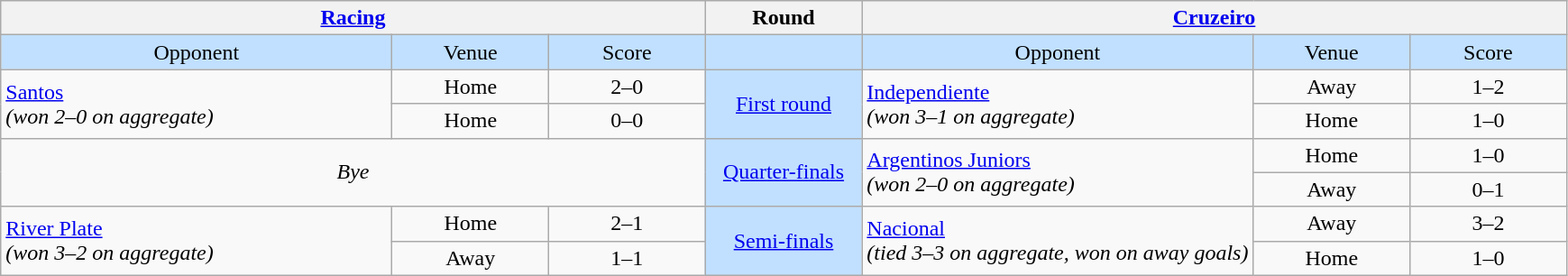<table class="wikitable" style="text-align: center;">
<tr>
<th colspan=3> <a href='#'>Racing</a></th>
<th>Round</th>
<th colspan=3> <a href='#'>Cruzeiro</a></th>
</tr>
<tr bgcolor=#c1e0ff>
<td width=25%>Opponent</td>
<td width=10%>Venue</td>
<td width=10%>Score</td>
<td width=10%></td>
<td width=25%>Opponent</td>
<td width=10%>Venue</td>
<td width=10%>Score</td>
</tr>
<tr>
<td rowspan=2 align=left> <a href='#'>Santos</a><br><em>(won 2–0 on aggregate)</em></td>
<td>Home</td>
<td>2–0</td>
<td rowspan=2 bgcolor=#c1e0ff><a href='#'>First round</a></td>
<td rowspan=2 align=left> <a href='#'>Independiente</a><br><em>(won 3–1 on aggregate)</em></td>
<td>Away</td>
<td>1–2</td>
</tr>
<tr>
<td>Home</td>
<td>0–0</td>
<td>Home</td>
<td>1–0</td>
</tr>
<tr>
<td colspan=3 rowspan=2><em>Bye</em></td>
<td rowspan=2 bgcolor=#c1e0ff><a href='#'>Quarter-finals</a></td>
<td rowspan=2 align=left> <a href='#'>Argentinos Juniors</a><br><em>(won 2–0 on aggregate)</em></td>
<td>Home</td>
<td>1–0</td>
</tr>
<tr>
<td>Away</td>
<td>0–1</td>
</tr>
<tr>
<td rowspan=2 align=left> <a href='#'>River Plate</a><br><em>(won 3–2 on aggregate)</em></td>
<td>Home</td>
<td>2–1</td>
<td rowspan=2 bgcolor=#c1e0ff><a href='#'>Semi-finals</a></td>
<td rowspan=2 align=left> <a href='#'>Nacional</a><br><em>(tied 3–3 on aggregate, won on away goals)</em></td>
<td>Away</td>
<td>3–2</td>
</tr>
<tr>
<td>Away</td>
<td>1–1</td>
<td>Home</td>
<td>1–0</td>
</tr>
</table>
